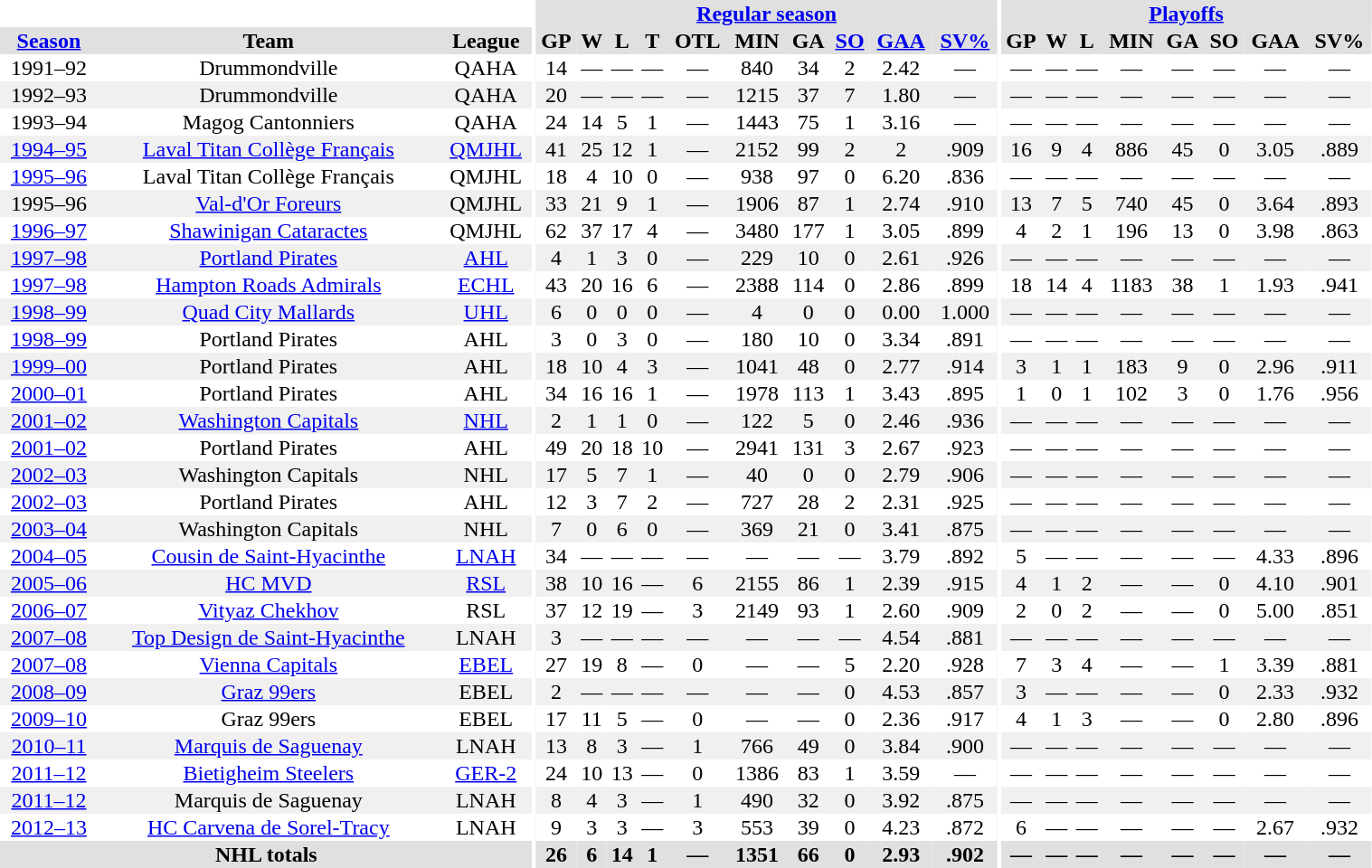<table border="0" cellpadding="1" cellspacing="0" style="width:80%; text-align:center;">
<tr bgcolor="#e0e0e0">
<th colspan="3" bgcolor="#ffffff"></th>
<th rowspan="99" bgcolor="#ffffff"></th>
<th colspan="10" bgcolor="#e0e0e0"><a href='#'>Regular season</a></th>
<th rowspan="99" bgcolor="#ffffff"></th>
<th colspan="8" bgcolor="#e0e0e0"><a href='#'>Playoffs</a></th>
</tr>
<tr bgcolor="#e0e0e0">
<th><a href='#'>Season</a></th>
<th>Team</th>
<th>League</th>
<th>GP</th>
<th>W</th>
<th>L</th>
<th>T</th>
<th>OTL</th>
<th>MIN</th>
<th>GA</th>
<th><a href='#'>SO</a></th>
<th><a href='#'>GAA</a></th>
<th><a href='#'>SV%</a></th>
<th>GP</th>
<th>W</th>
<th>L</th>
<th>MIN</th>
<th>GA</th>
<th>SO</th>
<th>GAA</th>
<th>SV%</th>
</tr>
<tr>
<td>1991–92</td>
<td>Drummondville</td>
<td>QAHA</td>
<td>14</td>
<td>—</td>
<td>—</td>
<td>—</td>
<td>—</td>
<td>840</td>
<td>34</td>
<td>2</td>
<td>2.42</td>
<td>—</td>
<td>—</td>
<td>—</td>
<td>—</td>
<td>—</td>
<td>—</td>
<td>—</td>
<td>—</td>
<td>—</td>
</tr>
<tr bgcolor="#f0f0f0">
<td>1992–93</td>
<td>Drummondville</td>
<td>QAHA</td>
<td>20</td>
<td>—</td>
<td>—</td>
<td>—</td>
<td>—</td>
<td>1215</td>
<td>37</td>
<td>7</td>
<td>1.80</td>
<td>—</td>
<td>—</td>
<td>—</td>
<td>—</td>
<td>—</td>
<td>—</td>
<td>—</td>
<td>—</td>
<td>—</td>
</tr>
<tr>
<td>1993–94</td>
<td>Magog Cantonniers</td>
<td>QAHA</td>
<td>24</td>
<td>14</td>
<td>5</td>
<td>1</td>
<td>—</td>
<td>1443</td>
<td>75</td>
<td>1</td>
<td>3.16</td>
<td>—</td>
<td>—</td>
<td>—</td>
<td>—</td>
<td>—</td>
<td>—</td>
<td>—</td>
<td>—</td>
<td>—</td>
</tr>
<tr bgcolor="#f0f0f0">
<td><a href='#'>1994–95</a></td>
<td><a href='#'>Laval Titan Collège Français</a></td>
<td><a href='#'>QMJHL</a></td>
<td>41</td>
<td>25</td>
<td>12</td>
<td>1</td>
<td>—</td>
<td>2152</td>
<td>99</td>
<td>2</td>
<td>2</td>
<td>.909</td>
<td>16</td>
<td>9</td>
<td>4</td>
<td>886</td>
<td>45</td>
<td>0</td>
<td>3.05</td>
<td>.889</td>
</tr>
<tr>
<td><a href='#'>1995–96</a></td>
<td>Laval Titan Collège Français</td>
<td>QMJHL</td>
<td>18</td>
<td>4</td>
<td>10</td>
<td>0</td>
<td>—</td>
<td>938</td>
<td>97</td>
<td>0</td>
<td>6.20</td>
<td>.836</td>
<td>—</td>
<td>—</td>
<td>—</td>
<td>—</td>
<td>—</td>
<td>—</td>
<td>—</td>
<td>—</td>
</tr>
<tr bgcolor="#f0f0f0">
<td>1995–96</td>
<td><a href='#'>Val-d'Or Foreurs</a></td>
<td>QMJHL</td>
<td>33</td>
<td>21</td>
<td>9</td>
<td>1</td>
<td>—</td>
<td>1906</td>
<td>87</td>
<td>1</td>
<td>2.74</td>
<td>.910</td>
<td>13</td>
<td>7</td>
<td>5</td>
<td>740</td>
<td>45</td>
<td>0</td>
<td>3.64</td>
<td>.893</td>
</tr>
<tr>
<td><a href='#'>1996–97</a></td>
<td><a href='#'>Shawinigan Cataractes</a></td>
<td>QMJHL</td>
<td>62</td>
<td>37</td>
<td>17</td>
<td>4</td>
<td>—</td>
<td>3480</td>
<td>177</td>
<td>1</td>
<td>3.05</td>
<td>.899</td>
<td>4</td>
<td>2</td>
<td>1</td>
<td>196</td>
<td>13</td>
<td>0</td>
<td>3.98</td>
<td>.863</td>
</tr>
<tr bgcolor="#f0f0f0">
<td><a href='#'>1997–98</a></td>
<td><a href='#'>Portland Pirates</a></td>
<td><a href='#'>AHL</a></td>
<td>4</td>
<td>1</td>
<td>3</td>
<td>0</td>
<td>—</td>
<td>229</td>
<td>10</td>
<td>0</td>
<td>2.61</td>
<td>.926</td>
<td>—</td>
<td>—</td>
<td>—</td>
<td>—</td>
<td>—</td>
<td>—</td>
<td>—</td>
<td>—</td>
</tr>
<tr>
<td><a href='#'>1997–98</a></td>
<td><a href='#'>Hampton Roads Admirals</a></td>
<td><a href='#'>ECHL</a></td>
<td>43</td>
<td>20</td>
<td>16</td>
<td>6</td>
<td>—</td>
<td>2388</td>
<td>114</td>
<td>0</td>
<td>2.86</td>
<td>.899</td>
<td>18</td>
<td>14</td>
<td>4</td>
<td>1183</td>
<td>38</td>
<td>1</td>
<td>1.93</td>
<td>.941</td>
</tr>
<tr bgcolor="#f0f0f0">
<td><a href='#'>1998–99</a></td>
<td><a href='#'>Quad City Mallards</a></td>
<td><a href='#'>UHL</a></td>
<td>6</td>
<td>0</td>
<td>0</td>
<td>0</td>
<td>—</td>
<td>4</td>
<td>0</td>
<td>0</td>
<td>0.00</td>
<td>1.000</td>
<td>—</td>
<td>—</td>
<td>—</td>
<td>—</td>
<td>—</td>
<td>—</td>
<td>—</td>
<td>—</td>
</tr>
<tr>
<td><a href='#'>1998–99</a></td>
<td>Portland Pirates</td>
<td>AHL</td>
<td>3</td>
<td>0</td>
<td>3</td>
<td>0</td>
<td>—</td>
<td>180</td>
<td>10</td>
<td>0</td>
<td>3.34</td>
<td>.891</td>
<td>—</td>
<td>—</td>
<td>—</td>
<td>—</td>
<td>—</td>
<td>—</td>
<td>—</td>
<td>—</td>
</tr>
<tr bgcolor="#f0f0f0">
<td><a href='#'>1999–00</a></td>
<td>Portland Pirates</td>
<td>AHL</td>
<td>18</td>
<td>10</td>
<td>4</td>
<td>3</td>
<td>—</td>
<td>1041</td>
<td>48</td>
<td>0</td>
<td>2.77</td>
<td>.914</td>
<td>3</td>
<td>1</td>
<td>1</td>
<td>183</td>
<td>9</td>
<td>0</td>
<td>2.96</td>
<td>.911</td>
</tr>
<tr>
<td><a href='#'>2000–01</a></td>
<td>Portland Pirates</td>
<td>AHL</td>
<td>34</td>
<td>16</td>
<td>16</td>
<td>1</td>
<td>—</td>
<td>1978</td>
<td>113</td>
<td>1</td>
<td>3.43</td>
<td>.895</td>
<td>1</td>
<td>0</td>
<td>1</td>
<td>102</td>
<td>3</td>
<td>0</td>
<td>1.76</td>
<td>.956</td>
</tr>
<tr bgcolor="#f0f0f0">
<td><a href='#'>2001–02</a></td>
<td><a href='#'>Washington Capitals</a></td>
<td><a href='#'>NHL</a></td>
<td>2</td>
<td>1</td>
<td>1</td>
<td>0</td>
<td>—</td>
<td>122</td>
<td>5</td>
<td>0</td>
<td>2.46</td>
<td>.936</td>
<td>—</td>
<td>—</td>
<td>—</td>
<td>—</td>
<td>—</td>
<td>—</td>
<td>—</td>
<td>—</td>
</tr>
<tr>
<td><a href='#'>2001–02</a></td>
<td>Portland Pirates</td>
<td>AHL</td>
<td>49</td>
<td>20</td>
<td>18</td>
<td>10</td>
<td>—</td>
<td>2941</td>
<td>131</td>
<td>3</td>
<td>2.67</td>
<td>.923</td>
<td>—</td>
<td>—</td>
<td>—</td>
<td>—</td>
<td>—</td>
<td>—</td>
<td>—</td>
<td>—</td>
</tr>
<tr bgcolor="#f0f0f0">
<td><a href='#'>2002–03</a></td>
<td>Washington Capitals</td>
<td>NHL</td>
<td>17</td>
<td>5</td>
<td>7</td>
<td>1</td>
<td>—</td>
<td>40</td>
<td>0</td>
<td>0</td>
<td>2.79</td>
<td>.906</td>
<td>—</td>
<td>—</td>
<td>—</td>
<td>—</td>
<td>—</td>
<td>—</td>
<td>—</td>
<td>—</td>
</tr>
<tr>
<td><a href='#'>2002–03</a></td>
<td>Portland Pirates</td>
<td>AHL</td>
<td>12</td>
<td>3</td>
<td>7</td>
<td>2</td>
<td>—</td>
<td>727</td>
<td>28</td>
<td>2</td>
<td>2.31</td>
<td>.925</td>
<td>—</td>
<td>—</td>
<td>—</td>
<td>—</td>
<td>—</td>
<td>—</td>
<td>—</td>
<td>—</td>
</tr>
<tr bgcolor="#f0f0f0">
<td><a href='#'>2003–04</a></td>
<td>Washington Capitals</td>
<td>NHL</td>
<td>7</td>
<td>0</td>
<td>6</td>
<td>0</td>
<td>—</td>
<td>369</td>
<td>21</td>
<td>0</td>
<td>3.41</td>
<td>.875</td>
<td>—</td>
<td>—</td>
<td>—</td>
<td>—</td>
<td>—</td>
<td>—</td>
<td>—</td>
<td>—</td>
</tr>
<tr>
<td><a href='#'>2004–05</a></td>
<td><a href='#'>Cousin de Saint-Hyacinthe</a></td>
<td><a href='#'>LNAH</a></td>
<td>34</td>
<td>—</td>
<td>—</td>
<td>—</td>
<td>—</td>
<td>—</td>
<td>—</td>
<td>—</td>
<td>3.79</td>
<td>.892</td>
<td>5</td>
<td>—</td>
<td>—</td>
<td>—</td>
<td>—</td>
<td>—</td>
<td>4.33</td>
<td>.896</td>
</tr>
<tr bgcolor="#f0f0f0">
<td><a href='#'>2005–06</a></td>
<td><a href='#'>HC MVD</a></td>
<td><a href='#'>RSL</a></td>
<td>38</td>
<td>10</td>
<td>16</td>
<td>—</td>
<td>6</td>
<td>2155</td>
<td>86</td>
<td>1</td>
<td>2.39</td>
<td>.915</td>
<td>4</td>
<td>1</td>
<td>2</td>
<td>—</td>
<td>—</td>
<td>0</td>
<td>4.10</td>
<td>.901</td>
</tr>
<tr>
<td><a href='#'>2006–07</a></td>
<td><a href='#'>Vityaz Chekhov</a></td>
<td>RSL</td>
<td>37</td>
<td>12</td>
<td>19</td>
<td>—</td>
<td>3</td>
<td>2149</td>
<td>93</td>
<td>1</td>
<td>2.60</td>
<td>.909</td>
<td>2</td>
<td>0</td>
<td>2</td>
<td>—</td>
<td>—</td>
<td>0</td>
<td>5.00</td>
<td>.851</td>
</tr>
<tr bgcolor="#f0f0f0">
<td><a href='#'>2007–08</a></td>
<td><a href='#'>Top Design de Saint-Hyacinthe</a></td>
<td>LNAH</td>
<td>3</td>
<td>—</td>
<td>—</td>
<td>—</td>
<td>—</td>
<td>—</td>
<td>—</td>
<td>—</td>
<td>4.54</td>
<td>.881</td>
<td>—</td>
<td>—</td>
<td>—</td>
<td>—</td>
<td>—</td>
<td>—</td>
<td>—</td>
<td>—</td>
</tr>
<tr>
<td><a href='#'>2007–08</a></td>
<td><a href='#'>Vienna Capitals</a></td>
<td><a href='#'>EBEL</a></td>
<td>27</td>
<td>19</td>
<td>8</td>
<td>—</td>
<td>0</td>
<td>—</td>
<td>—</td>
<td>5</td>
<td>2.20</td>
<td>.928</td>
<td>7</td>
<td>3</td>
<td>4</td>
<td>—</td>
<td>—</td>
<td>1</td>
<td>3.39</td>
<td>.881</td>
</tr>
<tr bgcolor="#f0f0f0">
<td><a href='#'>2008–09</a></td>
<td><a href='#'>Graz 99ers</a></td>
<td>EBEL</td>
<td>2</td>
<td>—</td>
<td>—</td>
<td>—</td>
<td>—</td>
<td>—</td>
<td>—</td>
<td>0</td>
<td>4.53</td>
<td>.857</td>
<td>3</td>
<td>—</td>
<td>—</td>
<td>—</td>
<td>—</td>
<td>0</td>
<td>2.33</td>
<td>.932</td>
</tr>
<tr>
<td><a href='#'>2009–10</a></td>
<td>Graz 99ers</td>
<td>EBEL</td>
<td>17</td>
<td>11</td>
<td>5</td>
<td>—</td>
<td>0</td>
<td>—</td>
<td>—</td>
<td>0</td>
<td>2.36</td>
<td>.917</td>
<td>4</td>
<td>1</td>
<td>3</td>
<td>—</td>
<td>—</td>
<td>0</td>
<td>2.80</td>
<td>.896</td>
</tr>
<tr bgcolor="#f0f0f0">
<td><a href='#'>2010–11</a></td>
<td><a href='#'>Marquis de Saguenay</a></td>
<td>LNAH</td>
<td>13</td>
<td>8</td>
<td>3</td>
<td>—</td>
<td>1</td>
<td>766</td>
<td>49</td>
<td>0</td>
<td>3.84</td>
<td>.900</td>
<td>—</td>
<td>—</td>
<td>—</td>
<td>—</td>
<td>—</td>
<td>—</td>
<td>—</td>
<td>—</td>
</tr>
<tr>
<td><a href='#'>2011–12</a></td>
<td><a href='#'>Bietigheim Steelers</a></td>
<td><a href='#'>GER-2</a></td>
<td>24</td>
<td>10</td>
<td>13</td>
<td>—</td>
<td>0</td>
<td>1386</td>
<td>83</td>
<td>1</td>
<td>3.59</td>
<td>—</td>
<td>—</td>
<td>—</td>
<td>—</td>
<td>—</td>
<td>—</td>
<td>—</td>
<td>—</td>
<td>—</td>
</tr>
<tr bgcolor="#f0f0f0">
<td><a href='#'>2011–12</a></td>
<td>Marquis de Saguenay</td>
<td>LNAH</td>
<td>8</td>
<td>4</td>
<td>3</td>
<td>—</td>
<td>1</td>
<td>490</td>
<td>32</td>
<td>0</td>
<td>3.92</td>
<td>.875</td>
<td>—</td>
<td>—</td>
<td>—</td>
<td>—</td>
<td>—</td>
<td>—</td>
<td>—</td>
<td>—</td>
</tr>
<tr>
<td><a href='#'>2012–13</a></td>
<td><a href='#'>HC Carvena de Sorel-Tracy</a></td>
<td>LNAH</td>
<td>9</td>
<td>3</td>
<td>3</td>
<td>—</td>
<td>3</td>
<td>553</td>
<td>39</td>
<td>0</td>
<td>4.23</td>
<td>.872</td>
<td>6</td>
<td>—</td>
<td>—</td>
<td>—</td>
<td>—</td>
<td>—</td>
<td>2.67</td>
<td>.932</td>
</tr>
<tr bgcolor="#e0e0e0">
<th colspan="3">NHL totals</th>
<th>26</th>
<th>6</th>
<th>14</th>
<th>1</th>
<th>—</th>
<th>1351</th>
<th>66</th>
<th>0</th>
<th>2.93</th>
<th>.902</th>
<th>—</th>
<th>—</th>
<th>—</th>
<th>—</th>
<th>—</th>
<th>—</th>
<th>—</th>
<th>—</th>
</tr>
</table>
